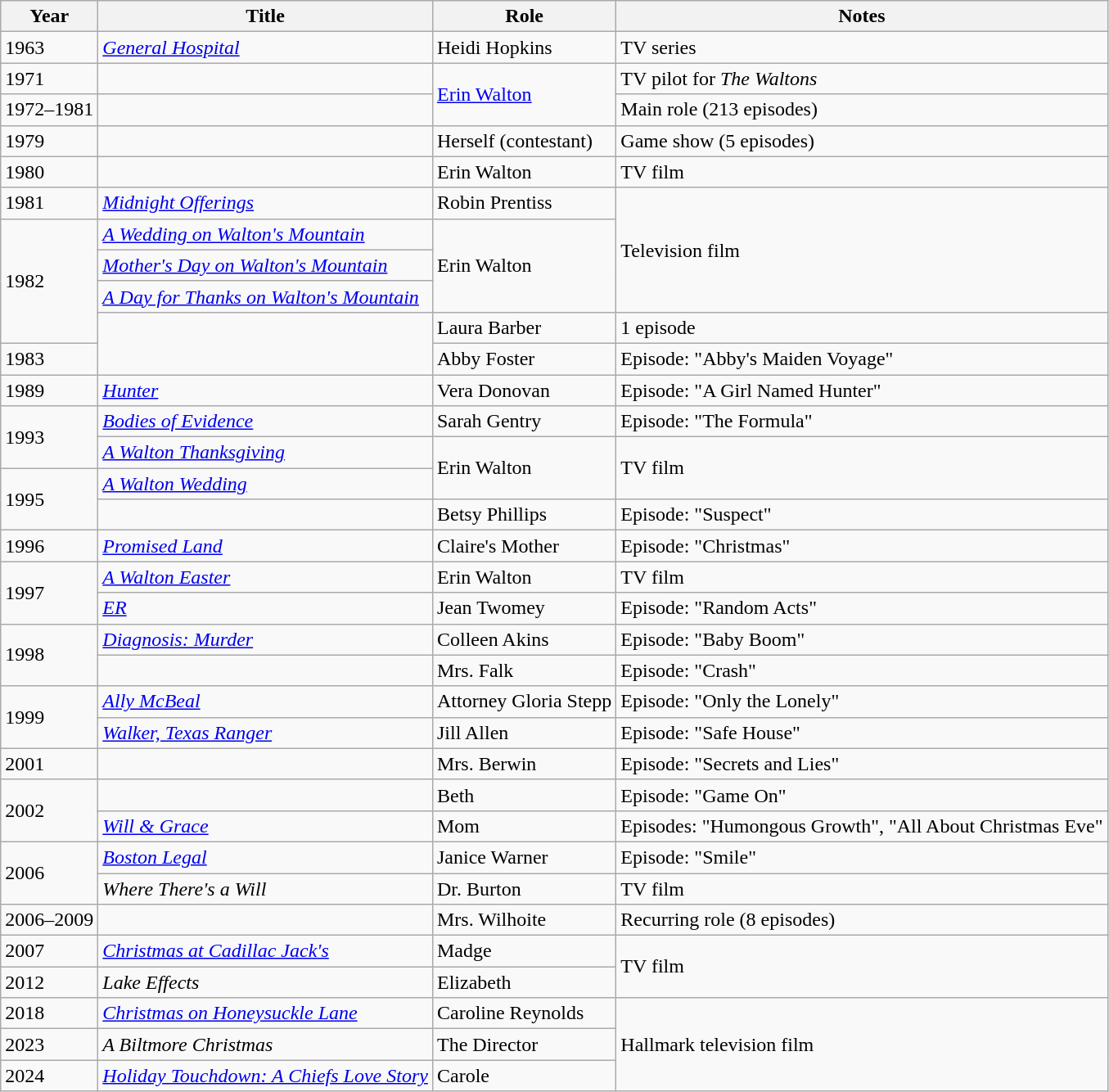<table class="wikitable sortable">
<tr>
<th>Year</th>
<th>Title</th>
<th>Role</th>
<th class="unsortable">Notes</th>
</tr>
<tr>
<td>1963</td>
<td><em><a href='#'>General Hospital</a></em></td>
<td>Heidi Hopkins</td>
<td>TV series</td>
</tr>
<tr>
<td>1971</td>
<td><em></em></td>
<td rowspan=2><a href='#'>Erin Walton</a></td>
<td>TV pilot for <em>The Waltons</em></td>
</tr>
<tr>
<td>1972–1981</td>
<td><em></em></td>
<td>Main role (213 episodes)</td>
</tr>
<tr>
<td>1979</td>
<td><em></em></td>
<td>Herself (contestant)</td>
<td>Game show (5 episodes)</td>
</tr>
<tr>
<td>1980</td>
<td><em></em></td>
<td>Erin Walton</td>
<td>TV film</td>
</tr>
<tr>
<td>1981</td>
<td><em><a href='#'>Midnight Offerings</a></em></td>
<td>Robin Prentiss</td>
<td rowspan=4>Television film</td>
</tr>
<tr>
<td rowspan=4>1982</td>
<td><em><a href='#'>A Wedding on Walton's Mountain</a></em></td>
<td rowspan=3>Erin Walton</td>
</tr>
<tr>
<td><em><a href='#'>Mother's Day on Walton's Mountain</a></em></td>
</tr>
<tr>
<td><em><a href='#'>A Day for Thanks on Walton's Mountain</a></em></td>
</tr>
<tr>
<td rowspan=2><em></em></td>
<td>Laura Barber</td>
<td>1 episode</td>
</tr>
<tr>
<td>1983</td>
<td>Abby Foster</td>
<td>Episode: "Abby's Maiden Voyage"</td>
</tr>
<tr>
<td>1989</td>
<td><em><a href='#'>Hunter</a></em></td>
<td>Vera Donovan</td>
<td>Episode: "A Girl Named Hunter"</td>
</tr>
<tr>
<td rowspan=2>1993</td>
<td><em><a href='#'>Bodies of Evidence</a></em></td>
<td>Sarah Gentry</td>
<td>Episode: "The Formula"</td>
</tr>
<tr>
<td><em><a href='#'>A Walton Thanksgiving</a></em></td>
<td rowspan=2>Erin Walton</td>
<td rowspan=2>TV film</td>
</tr>
<tr>
<td rowspan=2>1995</td>
<td><em><a href='#'>A Walton Wedding</a></em></td>
</tr>
<tr>
<td><em></em></td>
<td>Betsy Phillips</td>
<td>Episode: "Suspect"</td>
</tr>
<tr>
<td>1996</td>
<td><em><a href='#'>Promised Land</a></em></td>
<td>Claire's Mother</td>
<td>Episode: "Christmas"</td>
</tr>
<tr>
<td rowspan=2>1997</td>
<td><em><a href='#'>A Walton Easter</a></em></td>
<td>Erin Walton</td>
<td>TV film</td>
</tr>
<tr>
<td><em><a href='#'>ER</a></em></td>
<td>Jean Twomey</td>
<td>Episode: "Random Acts"</td>
</tr>
<tr>
<td rowspan=2>1998</td>
<td><em><a href='#'>Diagnosis: Murder</a></em></td>
<td>Colleen Akins</td>
<td>Episode: "Baby Boom"</td>
</tr>
<tr>
<td><em></em></td>
<td>Mrs. Falk</td>
<td>Episode: "Crash"</td>
</tr>
<tr>
<td rowspan=2>1999</td>
<td><em><a href='#'>Ally McBeal</a></em></td>
<td>Attorney Gloria Stepp</td>
<td>Episode: "Only the Lonely"</td>
</tr>
<tr>
<td><em><a href='#'>Walker, Texas Ranger</a></em></td>
<td>Jill Allen</td>
<td>Episode: "Safe House"</td>
</tr>
<tr>
<td>2001</td>
<td><em></em></td>
<td>Mrs. Berwin</td>
<td>Episode: "Secrets and Lies"</td>
</tr>
<tr>
<td rowspan=2>2002</td>
<td><em></em></td>
<td>Beth</td>
<td>Episode: "Game On"</td>
</tr>
<tr>
<td><em><a href='#'>Will & Grace</a></em></td>
<td>Mom</td>
<td>Episodes: "Humongous Growth", "All About Christmas Eve"</td>
</tr>
<tr>
<td rowspan=2>2006</td>
<td><em><a href='#'>Boston Legal</a></em></td>
<td>Janice Warner</td>
<td>Episode: "Smile"</td>
</tr>
<tr>
<td><em>Where There's a Will</em></td>
<td>Dr. Burton</td>
<td>TV film</td>
</tr>
<tr>
<td>2006–2009</td>
<td><em></em></td>
<td>Mrs. Wilhoite</td>
<td>Recurring role (8 episodes)</td>
</tr>
<tr>
<td>2007</td>
<td><em><a href='#'>Christmas at Cadillac Jack's</a></em></td>
<td>Madge</td>
<td rowspan=2>TV film</td>
</tr>
<tr>
<td>2012</td>
<td><em>Lake Effects</em></td>
<td>Elizabeth</td>
</tr>
<tr>
<td>2018</td>
<td><em><a href='#'>Christmas on Honeysuckle Lane</a></em></td>
<td>Caroline Reynolds</td>
<td rowspan=3>Hallmark television film</td>
</tr>
<tr>
<td>2023</td>
<td><em>A Biltmore Christmas</em></td>
<td>The Director</td>
</tr>
<tr>
<td>2024</td>
<td><em><a href='#'>Holiday Touchdown: A Chiefs Love Story</a></em></td>
<td>Carole</td>
</tr>
</table>
